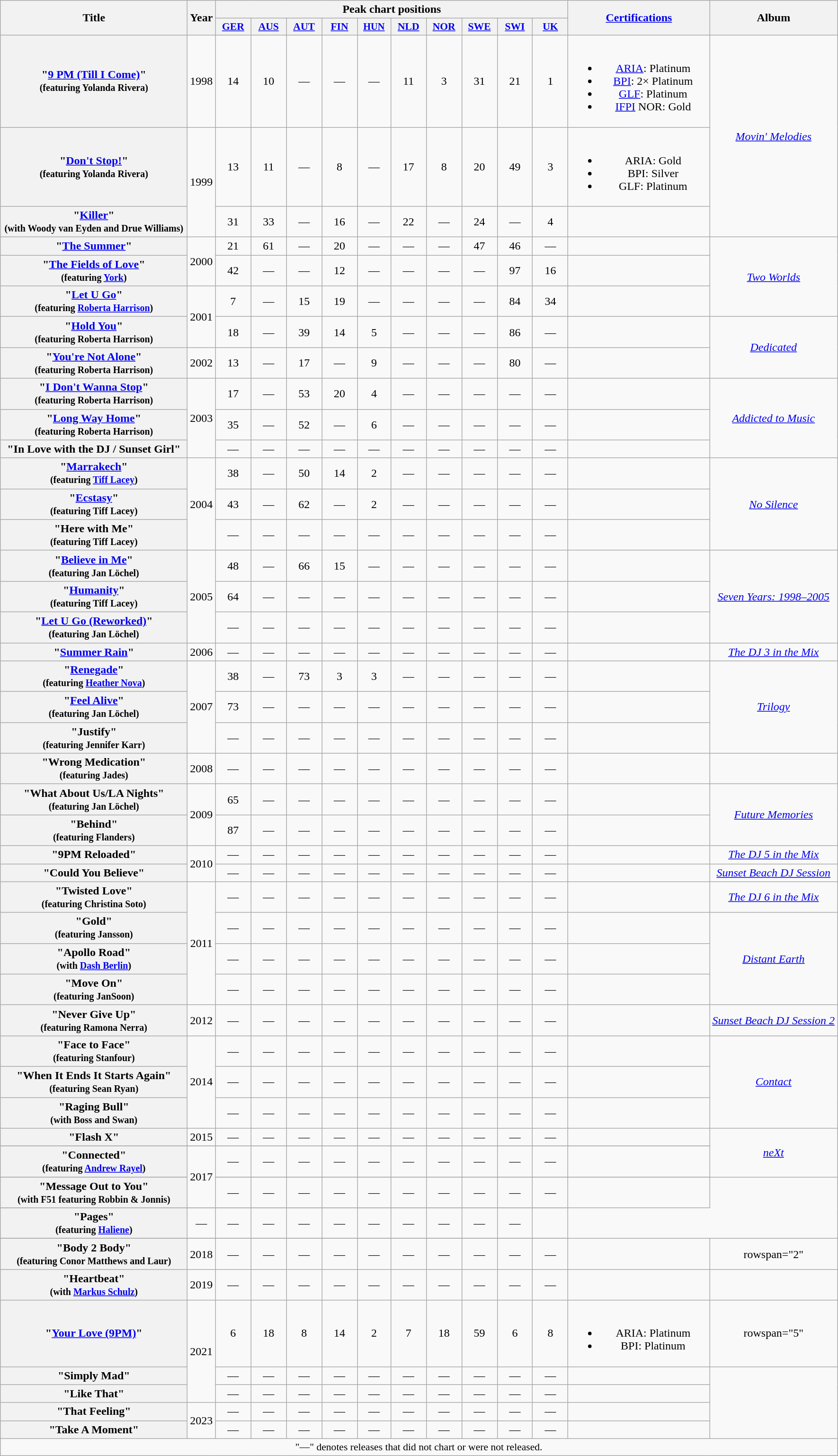<table class="wikitable plainrowheaders" style="text-align:center;">
<tr>
<th scope="col" rowspan="2" style="width:16em;">Title</th>
<th scope="col" rowspan="2">Year</th>
<th scope="col" colspan="10">Peak chart positions</th>
<th scope="col" rowspan="2" style="width:12em;"><a href='#'>Certifications</a></th>
<th scope="col" rowspan="2">Album</th>
</tr>
<tr>
<th style="width:3em;font-size:90%"><a href='#'>GER</a><br></th>
<th style="width:3em;font-size:90%"><a href='#'>AUS</a><br></th>
<th style="width:3em;font-size:90%"><a href='#'>AUT</a><br></th>
<th style="width:3em;font-size:90%"><a href='#'>FIN</a><br></th>
<th style="width:3em;font-size:85%"><a href='#'>HUN</a><br></th>
<th style="width:3em;font-size:90%"><a href='#'>NLD</a><br></th>
<th style="width:3em;font-size:90%"><a href='#'>NOR</a><br></th>
<th style="width:3em;font-size:90%"><a href='#'>SWE</a><br></th>
<th style="width:3em;font-size:90%"><a href='#'>SWI</a><br></th>
<th style="width:3em;font-size:90%"><a href='#'>UK</a><br></th>
</tr>
<tr>
<th scope="row">"<a href='#'>9 PM (Till I Come)</a>" <br><small>(featuring Yolanda Rivera)</small></th>
<td>1998</td>
<td>14</td>
<td>10</td>
<td>—</td>
<td>—</td>
<td>—</td>
<td>11</td>
<td>3</td>
<td>31</td>
<td>21</td>
<td>1</td>
<td><br><ul><li><a href='#'>ARIA</a>: Platinum</li><li><a href='#'>BPI</a>: 2× Platinum</li><li><a href='#'>GLF</a>: Platinum</li><li><a href='#'>IFPI</a> NOR: Gold</li></ul></td>
<td rowspan=3><em><a href='#'>Movin' Melodies</a></em></td>
</tr>
<tr>
<th scope="row">"<a href='#'>Don't Stop!</a>"<br><small>(featuring Yolanda Rivera)</small></th>
<td rowspan=2>1999</td>
<td>13</td>
<td>11</td>
<td>—</td>
<td>8</td>
<td>—</td>
<td>17</td>
<td>8</td>
<td>20</td>
<td>49</td>
<td>3</td>
<td><br><ul><li>ARIA: Gold</li><li>BPI: Silver</li><li>GLF: Platinum</li></ul></td>
</tr>
<tr>
<th scope="row">"<a href='#'>Killer</a>"<br><small>(with Woody van Eyden and Drue Williams)</small></th>
<td>31</td>
<td>33</td>
<td>—</td>
<td>16</td>
<td>—</td>
<td>22</td>
<td>—</td>
<td>24</td>
<td>—</td>
<td>4</td>
<td></td>
</tr>
<tr>
<th scope="row">"<a href='#'>The Summer</a>"</th>
<td rowspan=2>2000</td>
<td>21</td>
<td>61</td>
<td>—</td>
<td>20</td>
<td>—</td>
<td>—</td>
<td>—</td>
<td>47</td>
<td>46</td>
<td>—</td>
<td></td>
<td rowspan=3><em><a href='#'>Two Worlds</a></em></td>
</tr>
<tr>
<th scope="row">"<a href='#'>The Fields of Love</a>" <br><small>(featuring <a href='#'>York</a>)</small></th>
<td>42</td>
<td>—</td>
<td>—</td>
<td>12</td>
<td>—</td>
<td>—</td>
<td>—</td>
<td>—</td>
<td>97</td>
<td>16</td>
<td></td>
</tr>
<tr>
<th scope="row">"<a href='#'>Let U Go</a>"<br><small>(featuring <a href='#'>Roberta Harrison</a>)</small></th>
<td rowspan=2>2001</td>
<td>7</td>
<td>—</td>
<td>15</td>
<td>19</td>
<td>—</td>
<td>—</td>
<td>—</td>
<td>—</td>
<td>84</td>
<td>34</td>
<td></td>
</tr>
<tr>
<th scope="row">"<a href='#'>Hold You</a>"<br><small>(featuring Roberta Harrison)</small></th>
<td>18</td>
<td>—</td>
<td>39</td>
<td>14</td>
<td>5</td>
<td>—</td>
<td>—</td>
<td>—</td>
<td>86</td>
<td>—</td>
<td></td>
<td rowspan=2><em><a href='#'>Dedicated</a></em></td>
</tr>
<tr>
<th scope="row">"<a href='#'>You're Not Alone</a>"<br><small>(featuring Roberta Harrison)</small></th>
<td>2002</td>
<td>13</td>
<td>—</td>
<td>17</td>
<td>—</td>
<td>9</td>
<td>—</td>
<td>—</td>
<td>—</td>
<td>80</td>
<td>—</td>
<td></td>
</tr>
<tr>
<th scope="row">"<a href='#'>I Don't Wanna Stop</a>"<br><small>(featuring Roberta Harrison)</small></th>
<td rowspan=3>2003</td>
<td>17</td>
<td>—</td>
<td>53</td>
<td>20</td>
<td>4</td>
<td>—</td>
<td>—</td>
<td>—</td>
<td>—</td>
<td>—</td>
<td></td>
<td rowspan=3><em><a href='#'>Addicted to Music</a></em></td>
</tr>
<tr>
<th scope="row">"<a href='#'>Long Way Home</a>"<br><small>(featuring Roberta Harrison)</small></th>
<td>35</td>
<td>—</td>
<td>52</td>
<td>—</td>
<td>6</td>
<td>—</td>
<td>—</td>
<td>—</td>
<td>—</td>
<td>—</td>
<td></td>
</tr>
<tr>
<th scope="row">"In Love with the DJ / Sunset Girl"</th>
<td>—</td>
<td>—</td>
<td>—</td>
<td>—</td>
<td>—</td>
<td>—</td>
<td>—</td>
<td>—</td>
<td>—</td>
<td>—</td>
<td></td>
</tr>
<tr>
<th scope="row">"<a href='#'>Marrakech</a>" <br><small>(featuring <a href='#'>Tiff Lacey</a>)</small></th>
<td rowspan=3>2004</td>
<td>38</td>
<td>—</td>
<td>50</td>
<td>14</td>
<td>2</td>
<td>—</td>
<td>—</td>
<td>—</td>
<td>—</td>
<td>—</td>
<td></td>
<td rowspan=3><em><a href='#'>No Silence</a></em></td>
</tr>
<tr>
<th scope="row">"<a href='#'>Ecstasy</a>"<br><small>(featuring Tiff Lacey)</small></th>
<td>43</td>
<td>—</td>
<td>62</td>
<td>—</td>
<td>2</td>
<td>—</td>
<td>—</td>
<td>—</td>
<td>—</td>
<td>—</td>
<td></td>
</tr>
<tr>
<th scope="row">"Here with Me"<br><small>(featuring Tiff Lacey)</small></th>
<td>—</td>
<td>—</td>
<td>—</td>
<td>—</td>
<td>—</td>
<td>—</td>
<td>—</td>
<td>—</td>
<td>—</td>
<td>—</td>
<td></td>
</tr>
<tr>
<th scope="row">"<a href='#'>Believe in Me</a>"<br><small>(featuring Jan Löchel)</small></th>
<td rowspan=3>2005</td>
<td>48</td>
<td>—</td>
<td>66</td>
<td>15</td>
<td>—</td>
<td>—</td>
<td>—</td>
<td>—</td>
<td>—</td>
<td>—</td>
<td></td>
<td rowspan=3><em><a href='#'>Seven Years: 1998–2005</a></em></td>
</tr>
<tr>
<th scope="row">"<a href='#'>Humanity</a>" <br><small>(featuring Tiff Lacey)</small></th>
<td>64</td>
<td>—</td>
<td>—</td>
<td>—</td>
<td>—</td>
<td>—</td>
<td>—</td>
<td>—</td>
<td>—</td>
<td>—</td>
</tr>
<tr>
<th scope="row">"<a href='#'>Let U Go (Reworked)</a>"<br><small>(featuring Jan Löchel)</small></th>
<td>—</td>
<td>—</td>
<td>—</td>
<td>—</td>
<td>—</td>
<td>—</td>
<td>—</td>
<td>—</td>
<td>—</td>
<td>—</td>
<td></td>
</tr>
<tr>
<th scope="row">"<a href='#'>Summer Rain</a>"</th>
<td>2006</td>
<td>—</td>
<td>—</td>
<td>—</td>
<td>—</td>
<td>—</td>
<td>—</td>
<td>—</td>
<td>—</td>
<td>—</td>
<td>—</td>
<td></td>
<td><em><a href='#'>The DJ 3 in the Mix</a></em></td>
</tr>
<tr>
<th scope="row">"<a href='#'>Renegade</a>"<br><small>(featuring <a href='#'>Heather Nova</a>)</small></th>
<td rowspan=3>2007</td>
<td>38</td>
<td>—</td>
<td>73</td>
<td>3</td>
<td>3</td>
<td>—</td>
<td>—</td>
<td>—</td>
<td>—</td>
<td>—</td>
<td></td>
<td rowspan=3><em><a href='#'>Trilogy</a></em></td>
</tr>
<tr>
<th scope="row">"<a href='#'>Feel Alive</a>"<br><small>(featuring Jan Löchel)</small></th>
<td>73</td>
<td>—</td>
<td>—</td>
<td>—</td>
<td>—</td>
<td>—</td>
<td>—</td>
<td>—</td>
<td>—</td>
<td>—</td>
<td></td>
</tr>
<tr>
<th scope="row">"Justify"<br><small>(featuring Jennifer Karr)</small></th>
<td>—</td>
<td>—</td>
<td>—</td>
<td>—</td>
<td>—</td>
<td>—</td>
<td>—</td>
<td>—</td>
<td>—</td>
<td>—</td>
<td></td>
</tr>
<tr>
<th scope="row">"Wrong Medication"<br><small>(featuring Jades)</small></th>
<td>2008</td>
<td>—</td>
<td>—</td>
<td>—</td>
<td>—</td>
<td>—</td>
<td>—</td>
<td>—</td>
<td>—</td>
<td>—</td>
<td>—</td>
<td></td>
<td></td>
</tr>
<tr>
<th scope="row">"What About Us/LA Nights"<br><small>(featuring Jan Löchel)</small></th>
<td rowspan=2>2009</td>
<td>65</td>
<td>—</td>
<td>—</td>
<td>—</td>
<td>—</td>
<td>—</td>
<td>—</td>
<td>—</td>
<td>—</td>
<td>—</td>
<td></td>
<td rowspan="2"><em><a href='#'>Future Memories</a></em></td>
</tr>
<tr>
<th scope="row">"Behind"<br><small>(featuring Flanders)</small></th>
<td>87</td>
<td>—</td>
<td>—</td>
<td>—</td>
<td>—</td>
<td>—</td>
<td>—</td>
<td>—</td>
<td>—</td>
<td>—</td>
<td></td>
</tr>
<tr>
<th scope="row">"9PM Reloaded"</th>
<td rowspan=2>2010</td>
<td>—</td>
<td>—</td>
<td>—</td>
<td>—</td>
<td>—</td>
<td>—</td>
<td>—</td>
<td>—</td>
<td>—</td>
<td>—</td>
<td></td>
<td><em><a href='#'>The DJ 5 in the Mix</a></em></td>
</tr>
<tr>
<th scope="row">"Could You Believe"</th>
<td>—</td>
<td>—</td>
<td>—</td>
<td>—</td>
<td>—</td>
<td>—</td>
<td>—</td>
<td>—</td>
<td>—</td>
<td>—</td>
<td></td>
<td><em><a href='#'>Sunset Beach DJ Session</a></em></td>
</tr>
<tr>
<th scope="row">"Twisted Love"<br><small>(featuring Christina Soto)</small></th>
<td rowspan=4>2011</td>
<td>—</td>
<td>—</td>
<td>—</td>
<td>—</td>
<td>—</td>
<td>—</td>
<td>—</td>
<td>—</td>
<td>—</td>
<td>—</td>
<td></td>
<td><em><a href='#'>The DJ 6 in the Mix</a></em></td>
</tr>
<tr>
<th scope="row">"Gold"<br><small>(featuring Jansson)</small></th>
<td>—</td>
<td>—</td>
<td>—</td>
<td>—</td>
<td>—</td>
<td>—</td>
<td>—</td>
<td>—</td>
<td>—</td>
<td>—</td>
<td></td>
<td rowspan=3><em><a href='#'>Distant Earth</a></em></td>
</tr>
<tr>
<th scope="row">"Apollo Road"<br><small>(with <a href='#'>Dash Berlin</a>)</small></th>
<td>—</td>
<td>—</td>
<td>—</td>
<td>—</td>
<td>—</td>
<td>—</td>
<td>—</td>
<td>—</td>
<td>—</td>
<td>—</td>
<td></td>
</tr>
<tr>
<th scope="row">"Move On"<br><small>(featuring JanSoon)</small></th>
<td>—</td>
<td>—</td>
<td>—</td>
<td>—</td>
<td>—</td>
<td>—</td>
<td>—</td>
<td>—</td>
<td>—</td>
<td>—</td>
<td></td>
</tr>
<tr>
<th scope="row">"Never Give Up"<br><small>(featuring Ramona Nerra)</small></th>
<td>2012</td>
<td>—</td>
<td>—</td>
<td>—</td>
<td>—</td>
<td>—</td>
<td>—</td>
<td>—</td>
<td>—</td>
<td>—</td>
<td>—</td>
<td></td>
<td><em><a href='#'>Sunset Beach DJ Session 2</a></em></td>
</tr>
<tr>
<th scope="row">"Face to Face"<br><small>(featuring Stanfour)</small></th>
<td rowspan=3>2014</td>
<td>—</td>
<td>—</td>
<td>—</td>
<td>—</td>
<td>—</td>
<td>—</td>
<td>—</td>
<td>—</td>
<td>—</td>
<td>—</td>
<td></td>
<td rowspan=3><em><a href='#'>Contact</a></em></td>
</tr>
<tr>
<th scope="row">"When It Ends It Starts Again"<br><small>(featuring Sean Ryan)</small></th>
<td>—</td>
<td>—</td>
<td>—</td>
<td>—</td>
<td>—</td>
<td>—</td>
<td>—</td>
<td>—</td>
<td>—</td>
<td>—</td>
<td></td>
</tr>
<tr>
<th scope="row">"Raging Bull"<br><small>(with Boss and Swan)</small></th>
<td>—</td>
<td>—</td>
<td>—</td>
<td>—</td>
<td>—</td>
<td>—</td>
<td>—</td>
<td>—</td>
<td>—</td>
<td>—</td>
<td></td>
</tr>
<tr>
<th scope="row">"Flash X"</th>
<td>2015</td>
<td>—</td>
<td>—</td>
<td>—</td>
<td>—</td>
<td>—</td>
<td>—</td>
<td>—</td>
<td>—</td>
<td>—</td>
<td>—</td>
<td></td>
<td rowspan="4"><em><a href='#'>neXt</a></em></td>
</tr>
<tr>
</tr>
<tr>
<th scope="row">"Connected"<br><small>(featuring <a href='#'>Andrew Rayel</a>)</small></th>
<td rowspan=3>2017</td>
<td>—</td>
<td>—</td>
<td>—</td>
<td>—</td>
<td>—</td>
<td>—</td>
<td>—</td>
<td>—</td>
<td>—</td>
<td>—</td>
<td></td>
</tr>
<tr>
</tr>
<tr>
<th scope="row">"Message Out to You"<br><small>(with F51 featuring Robbin & Jonnis)</small></th>
<td>—</td>
<td>—</td>
<td>—</td>
<td>—</td>
<td>—</td>
<td>—</td>
<td>—</td>
<td>—</td>
<td>—</td>
<td>—</td>
<td></td>
</tr>
<tr>
</tr>
<tr>
<th scope="row">"Pages"<br><small>(featuring <a href='#'>Haliene</a>)</small></th>
<td>—</td>
<td>—</td>
<td>—</td>
<td>—</td>
<td>—</td>
<td>—</td>
<td>—</td>
<td>—</td>
<td>—</td>
<td>—</td>
<td></td>
</tr>
<tr>
</tr>
<tr>
<th scope="row">"Body 2 Body"<br><small>(featuring Conor Matthews and Laur)</small></th>
<td>2018</td>
<td>—</td>
<td>—</td>
<td>—</td>
<td>—</td>
<td>—</td>
<td>—</td>
<td>—</td>
<td>—</td>
<td>—</td>
<td>—</td>
<td></td>
<td>rowspan="2" </td>
</tr>
<tr>
<th scope="row">"Heartbeat"<br><small>(with <a href='#'>Markus Schulz</a>)</small></th>
<td>2019</td>
<td>—</td>
<td>—</td>
<td>—</td>
<td>—</td>
<td>—</td>
<td>—</td>
<td>—</td>
<td>—</td>
<td>—</td>
<td>—</td>
<td></td>
</tr>
<tr>
<th scope="row">"<a href='#'>Your Love (9PM)</a>"<br></th>
<td rowspan="3">2021</td>
<td>6</td>
<td>18</td>
<td>8</td>
<td>14<br></td>
<td>2</td>
<td>7</td>
<td>18<br></td>
<td>59</td>
<td>6</td>
<td>8</td>
<td><br><ul><li>ARIA: Platinum</li><li>BPI: Platinum</li></ul></td>
<td>rowspan="5" </td>
</tr>
<tr>
<th scope="row">"Simply Mad" <br></th>
<td>—</td>
<td>—</td>
<td>—</td>
<td>—</td>
<td>—</td>
<td>—</td>
<td>—</td>
<td>—</td>
<td>—</td>
<td>—</td>
<td></td>
</tr>
<tr>
<th scope="row">"Like That" <br></th>
<td>—</td>
<td>—</td>
<td>—</td>
<td>—</td>
<td>—</td>
<td>—</td>
<td>—</td>
<td>—</td>
<td>—</td>
<td>—</td>
<td></td>
</tr>
<tr>
<th scope="row">"That Feeling" <br></th>
<td rowspan="2">2023</td>
<td>—</td>
<td>—</td>
<td>—</td>
<td>—</td>
<td>—</td>
<td>—</td>
<td>—</td>
<td>—</td>
<td>—</td>
<td>—</td>
<td></td>
</tr>
<tr>
<th scope="row">"Take A Moment" <br></th>
<td>—</td>
<td>—</td>
<td>—</td>
<td>—</td>
<td>—</td>
<td>—</td>
<td>—</td>
<td>—</td>
<td>—</td>
<td>—</td>
<td></td>
</tr>
<tr>
<td colspan="15" style="text-align:center; font-size:90%;">"—" denotes releases that did not chart or were not released.</td>
</tr>
</table>
